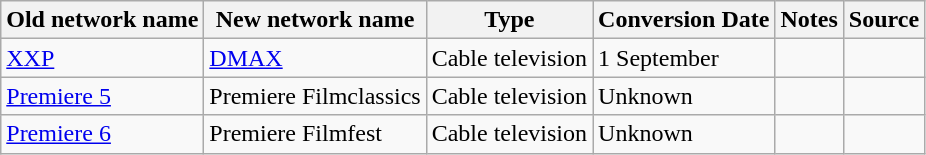<table class="wikitable">
<tr>
<th>Old network name</th>
<th>New network name</th>
<th>Type</th>
<th>Conversion Date</th>
<th>Notes</th>
<th>Source</th>
</tr>
<tr>
<td><a href='#'>XXP</a></td>
<td><a href='#'>DMAX</a></td>
<td>Cable television</td>
<td>1 September</td>
<td></td>
<td></td>
</tr>
<tr>
<td><a href='#'>Premiere 5</a></td>
<td>Premiere Filmclassics</td>
<td>Cable television</td>
<td>Unknown</td>
<td></td>
<td></td>
</tr>
<tr>
<td><a href='#'>Premiere 6</a></td>
<td>Premiere Filmfest</td>
<td>Cable television</td>
<td>Unknown</td>
<td></td>
<td></td>
</tr>
</table>
